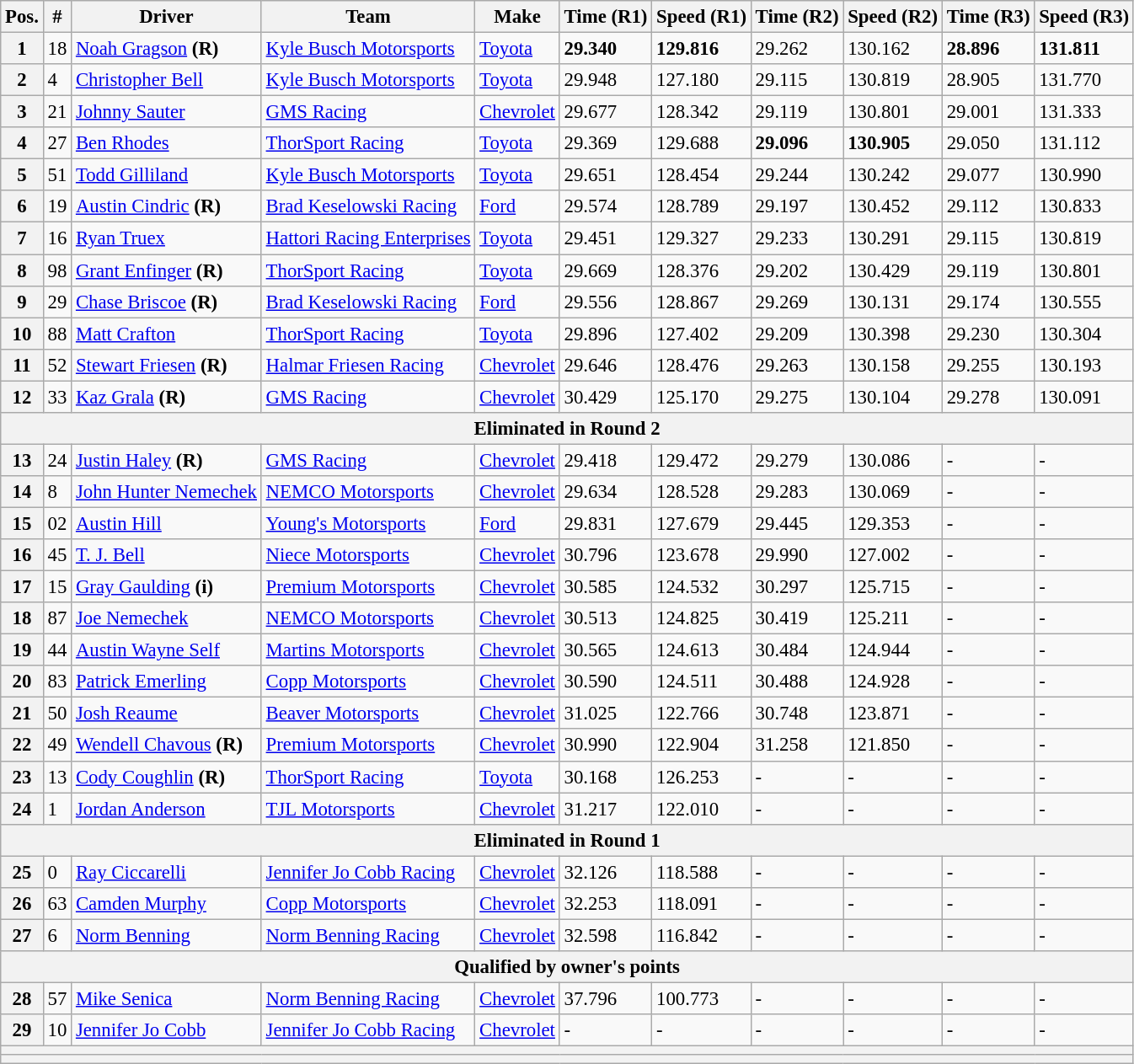<table class="wikitable" style="font-size:95%">
<tr>
<th>Pos.</th>
<th>#</th>
<th>Driver</th>
<th>Team</th>
<th>Make</th>
<th>Time (R1)</th>
<th>Speed (R1)</th>
<th>Time (R2)</th>
<th>Speed (R2)</th>
<th>Time (R3)</th>
<th>Speed (R3)</th>
</tr>
<tr>
<th>1</th>
<td>18</td>
<td><a href='#'>Noah Gragson</a> <strong>(R)</strong></td>
<td><a href='#'>Kyle Busch Motorsports</a></td>
<td><a href='#'>Toyota</a></td>
<td><strong>29.340</strong></td>
<td><strong>129.816</strong></td>
<td>29.262</td>
<td>130.162</td>
<td><strong>28.896</strong></td>
<td><strong>131.811</strong></td>
</tr>
<tr>
<th>2</th>
<td>4</td>
<td><a href='#'>Christopher Bell</a></td>
<td><a href='#'>Kyle Busch Motorsports</a></td>
<td><a href='#'>Toyota</a></td>
<td>29.948</td>
<td>127.180</td>
<td>29.115</td>
<td>130.819</td>
<td>28.905</td>
<td>131.770</td>
</tr>
<tr>
<th>3</th>
<td>21</td>
<td><a href='#'>Johnny Sauter</a></td>
<td><a href='#'>GMS Racing</a></td>
<td><a href='#'>Chevrolet</a></td>
<td>29.677</td>
<td>128.342</td>
<td>29.119</td>
<td>130.801</td>
<td>29.001</td>
<td>131.333</td>
</tr>
<tr>
<th>4</th>
<td>27</td>
<td><a href='#'>Ben Rhodes</a></td>
<td><a href='#'>ThorSport Racing</a></td>
<td><a href='#'>Toyota</a></td>
<td>29.369</td>
<td>129.688</td>
<td><strong>29.096</strong></td>
<td><strong>130.905</strong></td>
<td>29.050</td>
<td>131.112</td>
</tr>
<tr>
<th>5</th>
<td>51</td>
<td><a href='#'>Todd Gilliland</a></td>
<td><a href='#'>Kyle Busch Motorsports</a></td>
<td><a href='#'>Toyota</a></td>
<td>29.651</td>
<td>128.454</td>
<td>29.244</td>
<td>130.242</td>
<td>29.077</td>
<td>130.990</td>
</tr>
<tr>
<th>6</th>
<td>19</td>
<td><a href='#'>Austin Cindric</a> <strong>(R)</strong></td>
<td><a href='#'>Brad Keselowski Racing</a></td>
<td><a href='#'>Ford</a></td>
<td>29.574</td>
<td>128.789</td>
<td>29.197</td>
<td>130.452</td>
<td>29.112</td>
<td>130.833</td>
</tr>
<tr>
<th>7</th>
<td>16</td>
<td><a href='#'>Ryan Truex</a></td>
<td><a href='#'>Hattori Racing Enterprises</a></td>
<td><a href='#'>Toyota</a></td>
<td>29.451</td>
<td>129.327</td>
<td>29.233</td>
<td>130.291</td>
<td>29.115</td>
<td>130.819</td>
</tr>
<tr>
<th>8</th>
<td>98</td>
<td><a href='#'>Grant Enfinger</a> <strong>(R)</strong></td>
<td><a href='#'>ThorSport Racing</a></td>
<td><a href='#'>Toyota</a></td>
<td>29.669</td>
<td>128.376</td>
<td>29.202</td>
<td>130.429</td>
<td>29.119</td>
<td>130.801</td>
</tr>
<tr>
<th>9</th>
<td>29</td>
<td><a href='#'>Chase Briscoe</a> <strong>(R)</strong></td>
<td><a href='#'>Brad Keselowski Racing</a></td>
<td><a href='#'>Ford</a></td>
<td>29.556</td>
<td>128.867</td>
<td>29.269</td>
<td>130.131</td>
<td>29.174</td>
<td>130.555</td>
</tr>
<tr>
<th>10</th>
<td>88</td>
<td><a href='#'>Matt Crafton</a></td>
<td><a href='#'>ThorSport Racing</a></td>
<td><a href='#'>Toyota</a></td>
<td>29.896</td>
<td>127.402</td>
<td>29.209</td>
<td>130.398</td>
<td>29.230</td>
<td>130.304</td>
</tr>
<tr>
<th>11</th>
<td>52</td>
<td><a href='#'>Stewart Friesen</a> <strong>(R)</strong></td>
<td><a href='#'>Halmar Friesen Racing</a></td>
<td><a href='#'>Chevrolet</a></td>
<td>29.646</td>
<td>128.476</td>
<td>29.263</td>
<td>130.158</td>
<td>29.255</td>
<td>130.193</td>
</tr>
<tr>
<th>12</th>
<td>33</td>
<td><a href='#'>Kaz Grala</a> <strong>(R)</strong></td>
<td><a href='#'>GMS Racing</a></td>
<td><a href='#'>Chevrolet</a></td>
<td>30.429</td>
<td>125.170</td>
<td>29.275</td>
<td>130.104</td>
<td>29.278</td>
<td>130.091</td>
</tr>
<tr>
<th colspan="11">Eliminated in Round 2</th>
</tr>
<tr>
<th>13</th>
<td>24</td>
<td><a href='#'>Justin Haley</a> <strong>(R)</strong></td>
<td><a href='#'>GMS Racing</a></td>
<td><a href='#'>Chevrolet</a></td>
<td>29.418</td>
<td>129.472</td>
<td>29.279</td>
<td>130.086</td>
<td>-</td>
<td>-</td>
</tr>
<tr>
<th>14</th>
<td>8</td>
<td><a href='#'>John Hunter Nemechek</a></td>
<td><a href='#'>NEMCO Motorsports</a></td>
<td><a href='#'>Chevrolet</a></td>
<td>29.634</td>
<td>128.528</td>
<td>29.283</td>
<td>130.069</td>
<td>-</td>
<td>-</td>
</tr>
<tr>
<th>15</th>
<td>02</td>
<td><a href='#'>Austin Hill</a></td>
<td><a href='#'>Young's Motorsports</a></td>
<td><a href='#'>Ford</a></td>
<td>29.831</td>
<td>127.679</td>
<td>29.445</td>
<td>129.353</td>
<td>-</td>
<td>-</td>
</tr>
<tr>
<th>16</th>
<td>45</td>
<td><a href='#'>T. J. Bell</a></td>
<td><a href='#'>Niece Motorsports</a></td>
<td><a href='#'>Chevrolet</a></td>
<td>30.796</td>
<td>123.678</td>
<td>29.990</td>
<td>127.002</td>
<td>-</td>
<td>-</td>
</tr>
<tr>
<th>17</th>
<td>15</td>
<td><a href='#'>Gray Gaulding</a> <strong>(i)</strong></td>
<td><a href='#'>Premium Motorsports</a></td>
<td><a href='#'>Chevrolet</a></td>
<td>30.585</td>
<td>124.532</td>
<td>30.297</td>
<td>125.715</td>
<td>-</td>
<td>-</td>
</tr>
<tr>
<th>18</th>
<td>87</td>
<td><a href='#'>Joe Nemechek</a></td>
<td><a href='#'>NEMCO Motorsports</a></td>
<td><a href='#'>Chevrolet</a></td>
<td>30.513</td>
<td>124.825</td>
<td>30.419</td>
<td>125.211</td>
<td>-</td>
<td>-</td>
</tr>
<tr>
<th>19</th>
<td>44</td>
<td><a href='#'>Austin Wayne Self</a></td>
<td><a href='#'>Martins Motorsports</a></td>
<td><a href='#'>Chevrolet</a></td>
<td>30.565</td>
<td>124.613</td>
<td>30.484</td>
<td>124.944</td>
<td>-</td>
<td>-</td>
</tr>
<tr>
<th>20</th>
<td>83</td>
<td><a href='#'>Patrick Emerling</a></td>
<td><a href='#'>Copp Motorsports</a></td>
<td><a href='#'>Chevrolet</a></td>
<td>30.590</td>
<td>124.511</td>
<td>30.488</td>
<td>124.928</td>
<td>-</td>
<td>-</td>
</tr>
<tr>
<th>21</th>
<td>50</td>
<td><a href='#'>Josh Reaume</a></td>
<td><a href='#'>Beaver Motorsports</a></td>
<td><a href='#'>Chevrolet</a></td>
<td>31.025</td>
<td>122.766</td>
<td>30.748</td>
<td>123.871</td>
<td>-</td>
<td>-</td>
</tr>
<tr>
<th>22</th>
<td>49</td>
<td><a href='#'>Wendell Chavous</a> <strong>(R)</strong></td>
<td><a href='#'>Premium Motorsports</a></td>
<td><a href='#'>Chevrolet</a></td>
<td>30.990</td>
<td>122.904</td>
<td>31.258</td>
<td>121.850</td>
<td>-</td>
<td>-</td>
</tr>
<tr>
<th>23</th>
<td>13</td>
<td><a href='#'>Cody Coughlin</a> <strong>(R)</strong></td>
<td><a href='#'>ThorSport Racing</a></td>
<td><a href='#'>Toyota</a></td>
<td>30.168</td>
<td>126.253</td>
<td>-</td>
<td>-</td>
<td>-</td>
<td>-</td>
</tr>
<tr>
<th>24</th>
<td>1</td>
<td><a href='#'>Jordan Anderson</a></td>
<td><a href='#'>TJL Motorsports</a></td>
<td><a href='#'>Chevrolet</a></td>
<td>31.217</td>
<td>122.010</td>
<td>-</td>
<td>-</td>
<td>-</td>
<td>-</td>
</tr>
<tr>
<th colspan="11">Eliminated in Round 1</th>
</tr>
<tr>
<th>25</th>
<td>0</td>
<td><a href='#'>Ray Ciccarelli</a></td>
<td><a href='#'>Jennifer Jo Cobb Racing</a></td>
<td><a href='#'>Chevrolet</a></td>
<td>32.126</td>
<td>118.588</td>
<td>-</td>
<td>-</td>
<td>-</td>
<td>-</td>
</tr>
<tr>
<th>26</th>
<td>63</td>
<td><a href='#'>Camden Murphy</a></td>
<td><a href='#'>Copp Motorsports</a></td>
<td><a href='#'>Chevrolet</a></td>
<td>32.253</td>
<td>118.091</td>
<td>-</td>
<td>-</td>
<td>-</td>
<td>-</td>
</tr>
<tr>
<th>27</th>
<td>6</td>
<td><a href='#'>Norm Benning</a></td>
<td><a href='#'>Norm Benning Racing</a></td>
<td><a href='#'>Chevrolet</a></td>
<td>32.598</td>
<td>116.842</td>
<td>-</td>
<td>-</td>
<td>-</td>
<td>-</td>
</tr>
<tr>
<th colspan="11">Qualified by owner's points</th>
</tr>
<tr>
<th>28</th>
<td>57</td>
<td><a href='#'>Mike Senica</a></td>
<td><a href='#'>Norm Benning Racing</a></td>
<td><a href='#'>Chevrolet</a></td>
<td>37.796</td>
<td>100.773</td>
<td>-</td>
<td>-</td>
<td>-</td>
<td>-</td>
</tr>
<tr>
<th>29</th>
<td>10</td>
<td><a href='#'>Jennifer Jo Cobb</a></td>
<td><a href='#'>Jennifer Jo Cobb Racing</a></td>
<td><a href='#'>Chevrolet</a></td>
<td>-</td>
<td>-</td>
<td>-</td>
<td>-</td>
<td>-</td>
<td>-</td>
</tr>
<tr>
<th colspan="11"></th>
</tr>
<tr>
<th colspan="11"></th>
</tr>
</table>
